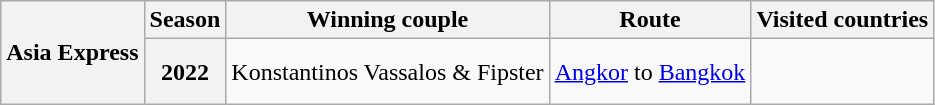<table class="wikitable">
<tr>
<th rowspan="8">Asia Express</th>
<th>Season</th>
<th>Winning couple</th>
<th>Route</th>
<th>Visited countries</th>
</tr>
<tr>
<th>2022</th>
<td>Konstantinos Vassalos & Fipster</td>
<td><a href='#'>Angkor</a> to <a href='#'>Bangkok</a></td>
<td><br><br></td>
</tr>
</table>
